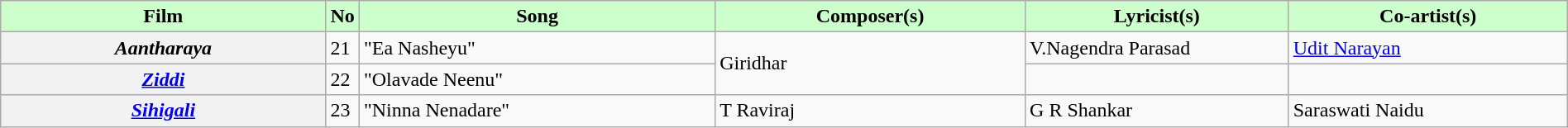<table class="wikitable plainrowheaders" width="100%">
<tr style="background:#cfc; text-align:center;">
<td scope="col" width=21%><strong>Film</strong></td>
<td><strong>No</strong></td>
<td scope="col" width=23%><strong>Song</strong></td>
<td scope="col" width=20%><strong>Composer(s)</strong></td>
<td scope="col" width=17%><strong>Lyricist(s)</strong></td>
<td scope="col" width=18%><strong>Co-artist(s)</strong></td>
</tr>
<tr>
<th><em>Aantharaya</em></th>
<td>21</td>
<td>"Ea Nasheyu"</td>
<td rowspan="2">Giridhar</td>
<td>V.Nagendra Parasad</td>
<td><a href='#'>Udit Narayan</a></td>
</tr>
<tr>
<th><em><a href='#'>Ziddi</a></em></th>
<td>22</td>
<td>"Olavade Neenu"</td>
<td></td>
<td></td>
</tr>
<tr>
<th><em><a href='#'>Sihigali</a></em></th>
<td>23</td>
<td>"Ninna Nenadare"</td>
<td>T Raviraj</td>
<td>G R Shankar</td>
<td>Saraswati Naidu</td>
</tr>
</table>
